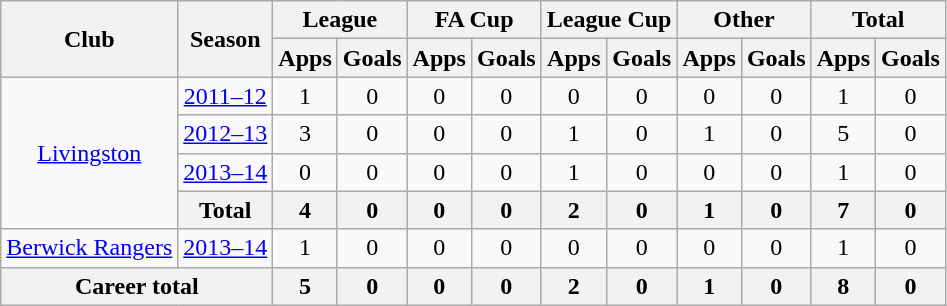<table class="wikitable" style="text-align: center;">
<tr>
<th rowspan="2">Club</th>
<th rowspan="2">Season</th>
<th colspan="2">League</th>
<th colspan="2">FA Cup</th>
<th colspan="2">League Cup</th>
<th colspan="2">Other</th>
<th colspan="2">Total</th>
</tr>
<tr>
<th>Apps</th>
<th>Goals</th>
<th>Apps</th>
<th>Goals</th>
<th>Apps</th>
<th>Goals</th>
<th>Apps</th>
<th>Goals</th>
<th>Apps</th>
<th>Goals</th>
</tr>
<tr>
<td rowspan="4" valign="center"><a href='#'>Livingston</a></td>
<td><a href='#'>2011–12</a></td>
<td>1</td>
<td>0</td>
<td>0</td>
<td>0</td>
<td>0</td>
<td>0</td>
<td>0</td>
<td>0</td>
<td>1</td>
<td>0</td>
</tr>
<tr>
<td><a href='#'>2012–13</a></td>
<td>3</td>
<td>0</td>
<td>0</td>
<td>0</td>
<td>1</td>
<td>0</td>
<td>1</td>
<td>0</td>
<td>5</td>
<td>0</td>
</tr>
<tr>
<td><a href='#'>2013–14</a></td>
<td>0</td>
<td>0</td>
<td>0</td>
<td>0</td>
<td>1</td>
<td>0</td>
<td>0</td>
<td>0</td>
<td>1</td>
<td>0</td>
</tr>
<tr>
<th>Total</th>
<th>4</th>
<th>0</th>
<th>0</th>
<th>0</th>
<th>2</th>
<th>0</th>
<th>1</th>
<th>0</th>
<th>7</th>
<th>0</th>
</tr>
<tr>
<td rowspan="1" valign="center"><a href='#'>Berwick Rangers</a></td>
<td><a href='#'>2013–14</a></td>
<td>1</td>
<td>0</td>
<td>0</td>
<td>0</td>
<td>0</td>
<td>0</td>
<td>0</td>
<td>0</td>
<td>1</td>
<td>0</td>
</tr>
<tr>
<th colspan="2">Career total</th>
<th>5</th>
<th>0</th>
<th>0</th>
<th>0</th>
<th>2</th>
<th>0</th>
<th>1</th>
<th>0</th>
<th>8</th>
<th>0</th>
</tr>
</table>
